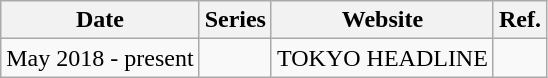<table class="wikitable">
<tr>
<th>Date</th>
<th>Series</th>
<th>Website</th>
<th>Ref.</th>
</tr>
<tr>
<td>May 2018 - present</td>
<td></td>
<td>TOKYO HEADLINE</td>
<td></td>
</tr>
</table>
